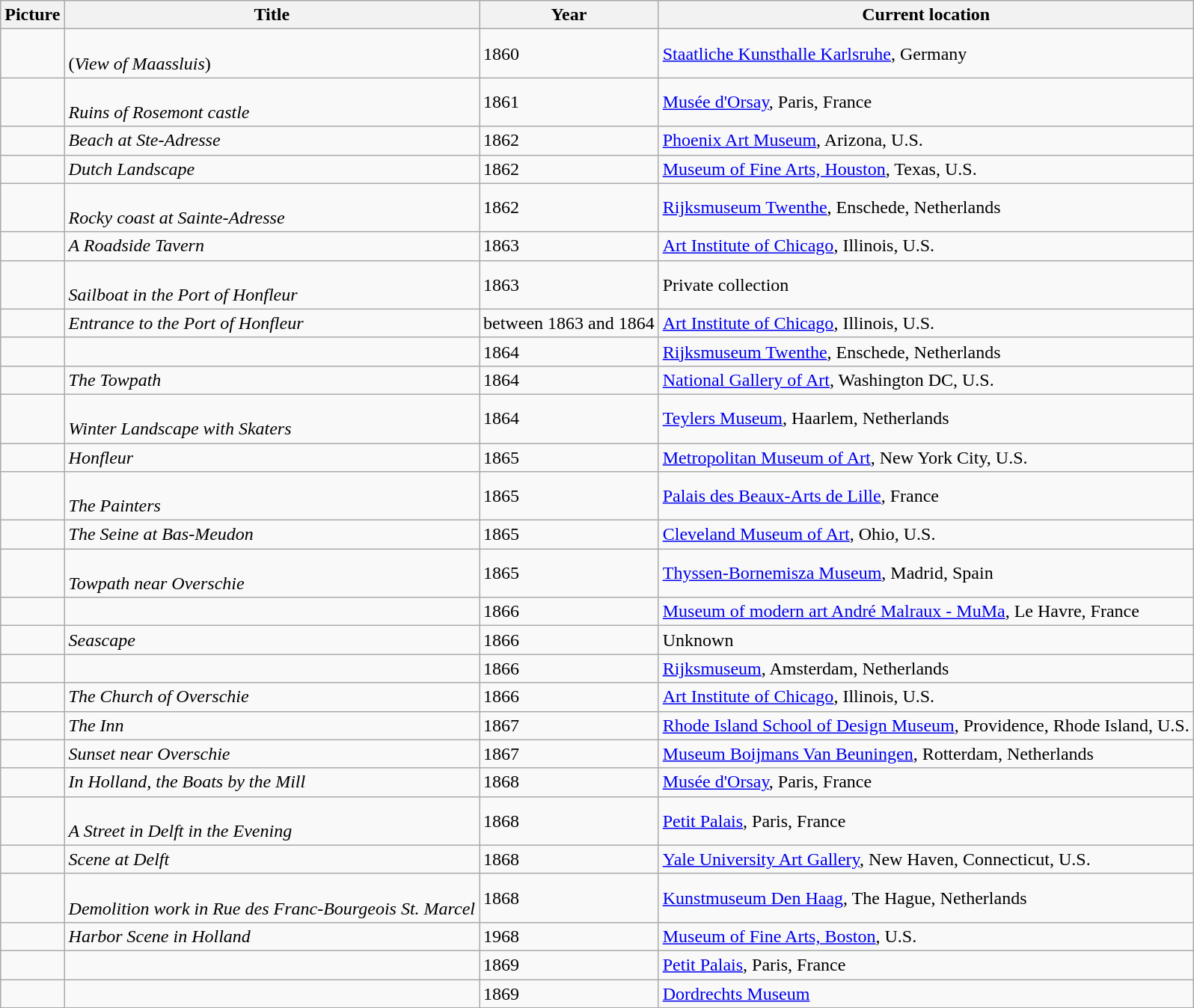<table class="wikitable sortable">
<tr>
<th class=unsortable>Picture</th>
<th>Title</th>
<th>Year</th>
<th>Current location</th>
</tr>
<tr>
<td></td>
<td><br>(<em>View of Maassluis</em>)</td>
<td>1860</td>
<td><a href='#'>Staatliche Kunsthalle Karlsruhe</a>, Germany</td>
</tr>
<tr>
<td></td>
<td><br><em>Ruins of Rosemont castle</em></td>
<td>1861</td>
<td><a href='#'>Musée d'Orsay</a>, Paris, France</td>
</tr>
<tr>
<td></td>
<td><em>Beach at Ste-Adresse</em></td>
<td>1862</td>
<td><a href='#'>Phoenix Art Museum</a>, Arizona, U.S.</td>
</tr>
<tr>
<td></td>
<td><em>Dutch Landscape</em></td>
<td>1862</td>
<td><a href='#'>Museum of Fine Arts, Houston</a>, Texas, U.S.</td>
</tr>
<tr>
<td></td>
<td><br><em>Rocky coast at Sainte-Adresse</em></td>
<td>1862</td>
<td><a href='#'>Rijksmuseum Twenthe</a>, Enschede, Netherlands</td>
</tr>
<tr>
<td></td>
<td><em>A Roadside Tavern</em></td>
<td>1863</td>
<td><a href='#'>Art Institute of Chicago</a>, Illinois, U.S.</td>
</tr>
<tr>
<td></td>
<td><br><em>Sailboat in the Port of Honfleur</em></td>
<td>1863</td>
<td>Private collection</td>
</tr>
<tr>
<td></td>
<td><em>Entrance to the Port of Honfleur</em></td>
<td>between 1863 and 1864</td>
<td><a href='#'>Art Institute of Chicago</a>, Illinois, U.S.</td>
</tr>
<tr>
<td></td>
<td></td>
<td>1864</td>
<td><a href='#'>Rijksmuseum Twenthe</a>, Enschede, Netherlands</td>
</tr>
<tr>
<td></td>
<td><em>The Towpath</em></td>
<td>1864</td>
<td><a href='#'>National Gallery of Art</a>, Washington DC, U.S.</td>
</tr>
<tr>
<td></td>
<td><br><em>Winter Landscape with Skaters </em></td>
<td>1864</td>
<td><a href='#'>Teylers Museum</a>, Haarlem, Netherlands</td>
</tr>
<tr>
<td></td>
<td><em>Honfleur</em></td>
<td>1865</td>
<td><a href='#'>Metropolitan Museum of Art</a>, New York City, U.S.</td>
</tr>
<tr>
<td></td>
<td><br><em>The Painters</em></td>
<td>1865</td>
<td><a href='#'>Palais des Beaux-Arts de Lille</a>, France</td>
</tr>
<tr>
<td></td>
<td><em>The Seine at Bas-Meudon</em></td>
<td>1865</td>
<td><a href='#'>Cleveland Museum of Art</a>, Ohio, U.S.</td>
</tr>
<tr>
<td></td>
<td><br><em>Towpath near Overschie</em></td>
<td>1865</td>
<td><a href='#'>Thyssen-Bornemisza Museum</a>, Madrid, Spain</td>
</tr>
<tr>
<td></td>
<td></td>
<td>1866</td>
<td><a href='#'>Museum of modern art André Malraux - MuMa</a>, Le Havre, France</td>
</tr>
<tr>
<td></td>
<td><em>Seascape</em></td>
<td>1866</td>
<td>Unknown</td>
</tr>
<tr>
<td></td>
<td></td>
<td>1866</td>
<td><a href='#'>Rijksmuseum</a>, Amsterdam, Netherlands</td>
</tr>
<tr>
<td></td>
<td><em>The Church of Overschie</em></td>
<td>1866</td>
<td><a href='#'>Art Institute of Chicago</a>, Illinois, U.S.</td>
</tr>
<tr>
<td></td>
<td><em>The Inn</em></td>
<td>1867</td>
<td><a href='#'>Rhode Island School of Design Museum</a>, Providence, Rhode Island, U.S.</td>
</tr>
<tr>
<td></td>
<td><em>Sunset near Overschie</em></td>
<td>1867</td>
<td><a href='#'>Museum Boijmans Van Beuningen</a>, Rotterdam, Netherlands</td>
</tr>
<tr>
<td></td>
<td><em>In Holland, the Boats by the Mill</em></td>
<td>1868</td>
<td><a href='#'>Musée d'Orsay</a>, Paris, France</td>
</tr>
<tr>
<td></td>
<td><br><em>A Street in Delft in the Evening</em></td>
<td>1868</td>
<td><a href='#'>Petit Palais</a>, Paris, France</td>
</tr>
<tr>
<td></td>
<td><em>Scene at Delft</em></td>
<td>1868</td>
<td><a href='#'>Yale University Art Gallery</a>, New Haven, Connecticut, U.S.</td>
</tr>
<tr>
<td></td>
<td><br><em>Demolition work in Rue des Franc-Bourgeois St. Marcel</em></td>
<td>1868</td>
<td><a href='#'>Kunstmuseum Den Haag</a>, The Hague, Netherlands</td>
</tr>
<tr>
<td></td>
<td><em>Harbor Scene in Holland</em></td>
<td>1968</td>
<td><a href='#'>Museum of Fine Arts, Boston</a>, U.S.</td>
</tr>
<tr>
<td></td>
<td></td>
<td>1869</td>
<td><a href='#'>Petit Palais</a>, Paris, France</td>
</tr>
<tr>
<td></td>
<td></td>
<td>1869</td>
<td><a href='#'>Dordrechts Museum</a></td>
</tr>
<tr>
</tr>
</table>
